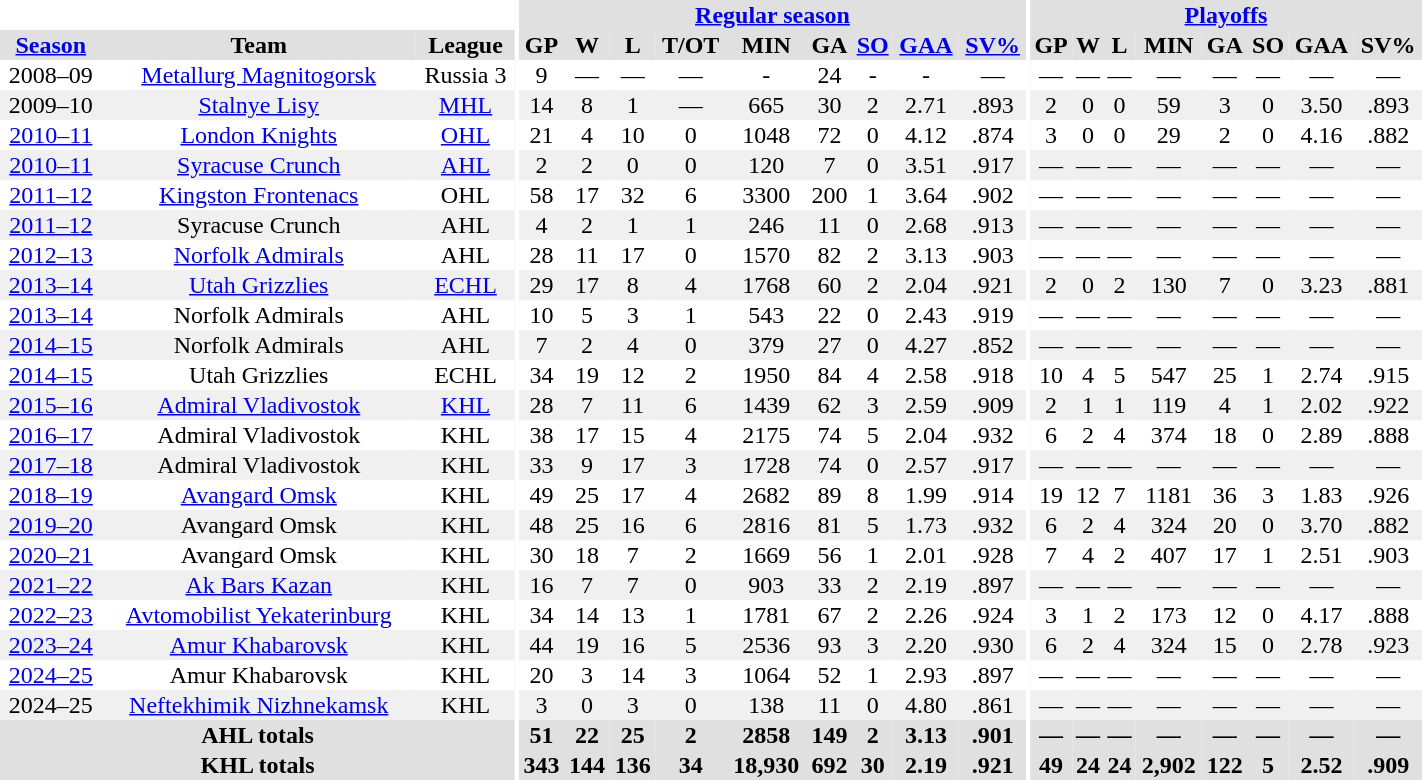<table border="0" cellpadding="1" cellspacing="0" style="text-align:center; width:75%">
<tr ALIGN="center" bgcolor="#e0e0e0">
<th align="center" colspan="3" bgcolor="#ffffff"></th>
<th align="center" rowspan="99" bgcolor="#ffffff"></th>
<th align="center" colspan="9" bgcolor="#e0e0e0"><a href='#'>Regular season</a></th>
<th align="center" rowspan="99" bgcolor="#ffffff"></th>
<th align="center" colspan="8" bgcolor="#e0e0e0"><a href='#'>Playoffs</a></th>
</tr>
<tr ALIGN="center" bgcolor="#e0e0e0">
<th><a href='#'>Season</a></th>
<th>Team</th>
<th>League</th>
<th>GP</th>
<th>W</th>
<th>L</th>
<th>T/OT</th>
<th>MIN</th>
<th>GA</th>
<th><a href='#'>SO</a></th>
<th><a href='#'>GAA</a></th>
<th><a href='#'>SV%</a></th>
<th>GP</th>
<th>W</th>
<th>L</th>
<th>MIN</th>
<th>GA</th>
<th>SO</th>
<th>GAA</th>
<th>SV%</th>
</tr>
<tr ALIGN="center">
<td>2008–09</td>
<td><a href='#'>Metallurg Magnitogorsk</a></td>
<td>Russia 3</td>
<td>9</td>
<td>—</td>
<td>—</td>
<td>—</td>
<td>-</td>
<td>24</td>
<td>-</td>
<td>-</td>
<td>—</td>
<td>—</td>
<td>—</td>
<td>—</td>
<td>—</td>
<td>—</td>
<td>—</td>
<td>—</td>
<td>—</td>
</tr>
<tr ALIGN="center" bgcolor="#f0f0f0">
<td>2009–10</td>
<td><a href='#'>Stalnye Lisy</a></td>
<td><a href='#'>MHL</a></td>
<td>14</td>
<td>8</td>
<td>1</td>
<td>—</td>
<td>665</td>
<td>30</td>
<td>2</td>
<td>2.71</td>
<td>.893</td>
<td>2</td>
<td>0</td>
<td>0</td>
<td>59</td>
<td>3</td>
<td>0</td>
<td>3.50</td>
<td>.893</td>
</tr>
<tr ALIGN="center">
<td><a href='#'>2010–11</a></td>
<td><a href='#'>London Knights</a></td>
<td><a href='#'>OHL</a></td>
<td>21</td>
<td>4</td>
<td>10</td>
<td>0</td>
<td>1048</td>
<td>72</td>
<td>0</td>
<td>4.12</td>
<td>.874</td>
<td>3</td>
<td>0</td>
<td>0</td>
<td>29</td>
<td>2</td>
<td>0</td>
<td>4.16</td>
<td>.882</td>
</tr>
<tr ALIGN="center" bgcolor="#f0f0f0">
<td><a href='#'>2010–11</a></td>
<td><a href='#'>Syracuse Crunch</a></td>
<td><a href='#'>AHL</a></td>
<td>2</td>
<td>2</td>
<td>0</td>
<td>0</td>
<td>120</td>
<td>7</td>
<td>0</td>
<td>3.51</td>
<td>.917</td>
<td>—</td>
<td>—</td>
<td>—</td>
<td>—</td>
<td>—</td>
<td>—</td>
<td>—</td>
<td>—</td>
</tr>
<tr ALIGN="center">
<td><a href='#'>2011–12</a></td>
<td><a href='#'>Kingston Frontenacs</a></td>
<td>OHL</td>
<td>58</td>
<td>17</td>
<td>32</td>
<td>6</td>
<td>3300</td>
<td>200</td>
<td>1</td>
<td>3.64</td>
<td>.902</td>
<td>—</td>
<td>—</td>
<td>—</td>
<td>—</td>
<td>—</td>
<td>—</td>
<td>—</td>
<td>—</td>
</tr>
<tr ALIGN="center" bgcolor="#f0f0f0">
<td><a href='#'>2011–12</a></td>
<td>Syracuse Crunch</td>
<td>AHL</td>
<td>4</td>
<td>2</td>
<td>1</td>
<td>1</td>
<td>246</td>
<td>11</td>
<td>0</td>
<td>2.68</td>
<td>.913</td>
<td>—</td>
<td>—</td>
<td>—</td>
<td>—</td>
<td>—</td>
<td>—</td>
<td>—</td>
<td>—</td>
</tr>
<tr ALIGN="center">
<td><a href='#'>2012–13</a></td>
<td><a href='#'>Norfolk Admirals</a></td>
<td>AHL</td>
<td>28</td>
<td>11</td>
<td>17</td>
<td>0</td>
<td>1570</td>
<td>82</td>
<td>2</td>
<td>3.13</td>
<td>.903</td>
<td>—</td>
<td>—</td>
<td>—</td>
<td>—</td>
<td>—</td>
<td>—</td>
<td>—</td>
<td>—</td>
</tr>
<tr ALIGN="center" bgcolor="#f0f0f0">
<td><a href='#'>2013–14</a></td>
<td><a href='#'>Utah Grizzlies</a></td>
<td><a href='#'>ECHL</a></td>
<td>29</td>
<td>17</td>
<td>8</td>
<td>4</td>
<td>1768</td>
<td>60</td>
<td>2</td>
<td>2.04</td>
<td>.921</td>
<td>2</td>
<td>0</td>
<td>2</td>
<td>130</td>
<td>7</td>
<td>0</td>
<td>3.23</td>
<td>.881</td>
</tr>
<tr ALIGN="center">
<td><a href='#'>2013–14</a></td>
<td>Norfolk Admirals</td>
<td>AHL</td>
<td>10</td>
<td>5</td>
<td>3</td>
<td>1</td>
<td>543</td>
<td>22</td>
<td>0</td>
<td>2.43</td>
<td>.919</td>
<td>—</td>
<td>—</td>
<td>—</td>
<td>—</td>
<td>—</td>
<td>—</td>
<td>—</td>
<td>—</td>
</tr>
<tr ALIGN="center" bgcolor="#f0f0f0">
<td><a href='#'>2014–15</a></td>
<td>Norfolk Admirals</td>
<td>AHL</td>
<td>7</td>
<td>2</td>
<td>4</td>
<td>0</td>
<td>379</td>
<td>27</td>
<td>0</td>
<td>4.27</td>
<td>.852</td>
<td>—</td>
<td>—</td>
<td>—</td>
<td>—</td>
<td>—</td>
<td>—</td>
<td>—</td>
<td>—</td>
</tr>
<tr ALIGN="center">
<td><a href='#'>2014–15</a></td>
<td>Utah Grizzlies</td>
<td>ECHL</td>
<td>34</td>
<td>19</td>
<td>12</td>
<td>2</td>
<td>1950</td>
<td>84</td>
<td>4</td>
<td>2.58</td>
<td>.918</td>
<td>10</td>
<td>4</td>
<td>5</td>
<td>547</td>
<td>25</td>
<td>1</td>
<td>2.74</td>
<td>.915</td>
</tr>
<tr ALIGN="center" bgcolor="#f0f0f0">
<td><a href='#'>2015–16</a></td>
<td><a href='#'>Admiral Vladivostok</a></td>
<td><a href='#'>KHL</a></td>
<td>28</td>
<td>7</td>
<td>11</td>
<td>6</td>
<td>1439</td>
<td>62</td>
<td>3</td>
<td>2.59</td>
<td>.909</td>
<td>2</td>
<td>1</td>
<td>1</td>
<td>119</td>
<td>4</td>
<td>1</td>
<td>2.02</td>
<td>.922</td>
</tr>
<tr ALIGN="center">
<td><a href='#'>2016–17</a></td>
<td>Admiral Vladivostok</td>
<td>KHL</td>
<td>38</td>
<td>17</td>
<td>15</td>
<td>4</td>
<td>2175</td>
<td>74</td>
<td>5</td>
<td>2.04</td>
<td>.932</td>
<td>6</td>
<td>2</td>
<td>4</td>
<td>374</td>
<td>18</td>
<td>0</td>
<td>2.89</td>
<td>.888</td>
</tr>
<tr ALIGN="center" bgcolor="#f0f0f0">
<td><a href='#'>2017–18</a></td>
<td>Admiral Vladivostok</td>
<td>KHL</td>
<td>33</td>
<td>9</td>
<td>17</td>
<td>3</td>
<td>1728</td>
<td>74</td>
<td>0</td>
<td>2.57</td>
<td>.917</td>
<td>—</td>
<td>—</td>
<td>—</td>
<td>—</td>
<td>—</td>
<td>—</td>
<td>—</td>
<td>—</td>
</tr>
<tr ALIGN="center">
<td><a href='#'>2018–19</a></td>
<td><a href='#'>Avangard Omsk</a></td>
<td>KHL</td>
<td>49</td>
<td>25</td>
<td>17</td>
<td>4</td>
<td>2682</td>
<td>89</td>
<td>8</td>
<td>1.99</td>
<td>.914</td>
<td>19</td>
<td>12</td>
<td>7</td>
<td>1181</td>
<td>36</td>
<td>3</td>
<td>1.83</td>
<td>.926</td>
</tr>
<tr ALIGN="center" bgcolor="#f0f0f0">
<td><a href='#'>2019–20</a></td>
<td>Avangard Omsk</td>
<td>KHL</td>
<td>48</td>
<td>25</td>
<td>16</td>
<td>6</td>
<td>2816</td>
<td>81</td>
<td>5</td>
<td>1.73</td>
<td>.932</td>
<td>6</td>
<td>2</td>
<td>4</td>
<td>324</td>
<td>20</td>
<td>0</td>
<td>3.70</td>
<td>.882</td>
</tr>
<tr ALIGN="center">
<td><a href='#'>2020–21</a></td>
<td>Avangard Omsk</td>
<td>KHL</td>
<td>30</td>
<td>18</td>
<td>7</td>
<td>2</td>
<td>1669</td>
<td>56</td>
<td>1</td>
<td>2.01</td>
<td>.928</td>
<td>7</td>
<td>4</td>
<td>2</td>
<td>407</td>
<td>17</td>
<td>1</td>
<td>2.51</td>
<td>.903</td>
</tr>
<tr ALIGN="center" bgcolor="#f0f0f0">
<td><a href='#'>2021–22</a></td>
<td><a href='#'>Ak Bars Kazan</a></td>
<td>KHL</td>
<td>16</td>
<td>7</td>
<td>7</td>
<td>0</td>
<td>903</td>
<td>33</td>
<td>2</td>
<td>2.19</td>
<td>.897</td>
<td>—</td>
<td>—</td>
<td>—</td>
<td>—</td>
<td>—</td>
<td>—</td>
<td>—</td>
<td>—</td>
</tr>
<tr ALIGN="center">
<td><a href='#'>2022–23</a></td>
<td><a href='#'>Avtomobilist Yekaterinburg</a></td>
<td>KHL</td>
<td>34</td>
<td>14</td>
<td>13</td>
<td>1</td>
<td>1781</td>
<td>67</td>
<td>2</td>
<td>2.26</td>
<td>.924</td>
<td>3</td>
<td>1</td>
<td>2</td>
<td>173</td>
<td>12</td>
<td>0</td>
<td>4.17</td>
<td>.888</td>
</tr>
<tr ALIGN="center" bgcolor="#f0f0f0">
<td><a href='#'>2023–24</a></td>
<td><a href='#'>Amur Khabarovsk</a></td>
<td>KHL</td>
<td>44</td>
<td>19</td>
<td>16</td>
<td>5</td>
<td>2536</td>
<td>93</td>
<td>3</td>
<td>2.20</td>
<td>.930</td>
<td>6</td>
<td>2</td>
<td>4</td>
<td>324</td>
<td>15</td>
<td>0</td>
<td>2.78</td>
<td>.923</td>
</tr>
<tr ALIGN="center">
<td><a href='#'>2024–25</a></td>
<td>Amur Khabarovsk</td>
<td>KHL</td>
<td>20</td>
<td>3</td>
<td>14</td>
<td>3</td>
<td>1064</td>
<td>52</td>
<td>1</td>
<td>2.93</td>
<td>.897</td>
<td>—</td>
<td>—</td>
<td>—</td>
<td>—</td>
<td>—</td>
<td>—</td>
<td>—</td>
<td>—</td>
</tr>
<tr ALIGN="center" bgcolor="#f0f0f0">
<td>2024–25</td>
<td><a href='#'>Neftekhimik Nizhnekamsk</a></td>
<td>KHL</td>
<td>3</td>
<td>0</td>
<td>3</td>
<td>0</td>
<td>138</td>
<td>11</td>
<td>0</td>
<td>4.80</td>
<td>.861</td>
<td>—</td>
<td>—</td>
<td>—</td>
<td>—</td>
<td>—</td>
<td>—</td>
<td>—</td>
<td>—</td>
</tr>
<tr ALIGN="center" bgcolor="#e0e0e0">
<th colspan="3" align="center">AHL totals</th>
<th>51</th>
<th>22</th>
<th>25</th>
<th>2</th>
<th>2858</th>
<th>149</th>
<th>2</th>
<th>3.13</th>
<th>.901</th>
<th>—</th>
<th>—</th>
<th>—</th>
<th>—</th>
<th>—</th>
<th>—</th>
<th>—</th>
<th>—</th>
</tr>
<tr ALIGN="center" bgcolor="#e0e0e0">
<th colspan="3" align="center">KHL totals</th>
<th>343</th>
<th>144</th>
<th>136</th>
<th>34</th>
<th>18,930</th>
<th>692</th>
<th>30</th>
<th>2.19</th>
<th>.921</th>
<th>49</th>
<th>24</th>
<th>24</th>
<th>2,902</th>
<th>122</th>
<th>5</th>
<th>2.52</th>
<th>.909</th>
</tr>
</table>
